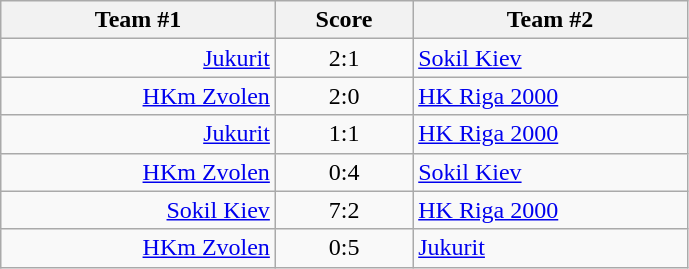<table class="wikitable" style="text-align: center;">
<tr>
<th width=22%>Team #1</th>
<th width=11%>Score</th>
<th width=22%>Team #2</th>
</tr>
<tr>
<td style="text-align: right;"><a href='#'>Jukurit</a> </td>
<td>2:1</td>
<td style="text-align: left;"> <a href='#'>Sokil Kiev</a></td>
</tr>
<tr>
<td style="text-align: right;"><a href='#'>HKm Zvolen</a> </td>
<td>2:0</td>
<td style="text-align: left;"> <a href='#'>HK Riga 2000</a></td>
</tr>
<tr>
<td style="text-align: right;"><a href='#'>Jukurit</a> </td>
<td>1:1</td>
<td style="text-align: left;"> <a href='#'>HK Riga 2000</a></td>
</tr>
<tr>
<td style="text-align: right;"><a href='#'>HKm Zvolen</a> </td>
<td>0:4</td>
<td style="text-align: left;"> <a href='#'>Sokil Kiev</a></td>
</tr>
<tr>
<td style="text-align: right;"><a href='#'>Sokil Kiev</a> </td>
<td>7:2</td>
<td style="text-align: left;"> <a href='#'>HK Riga 2000</a></td>
</tr>
<tr>
<td style="text-align: right;"><a href='#'>HKm Zvolen</a> </td>
<td>0:5</td>
<td style="text-align: left;"> <a href='#'>Jukurit</a></td>
</tr>
</table>
